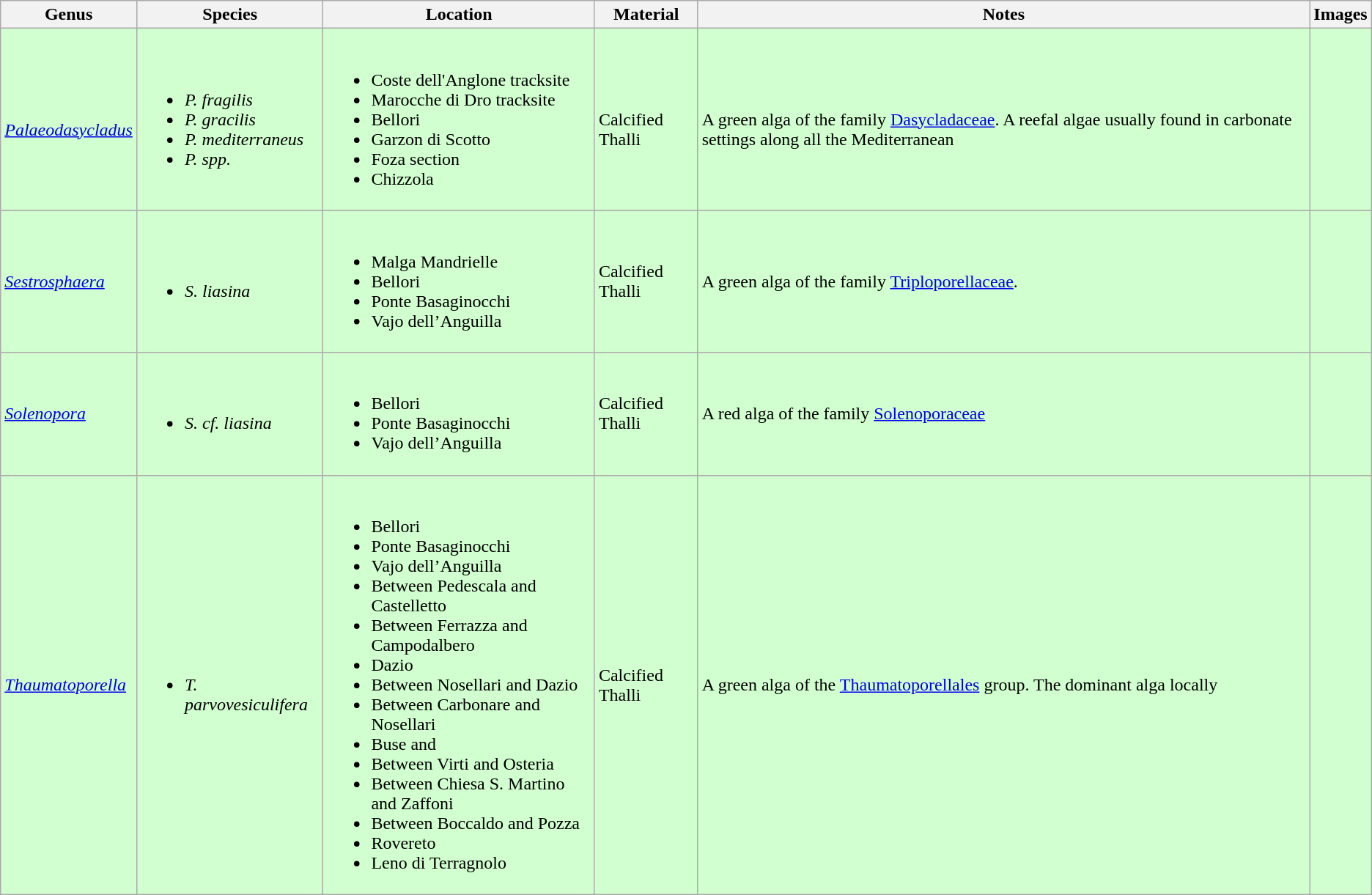<table class="wikitable sortable">
<tr>
<th>Genus</th>
<th>Species</th>
<th>Location</th>
<th>Material</th>
<th>Notes</th>
<th>Images</th>
</tr>
<tr>
<td style="background:#D1FFCF;"><br><em><a href='#'>Palaeodasycladus</a></em></td>
<td style="background:#D1FFCF;"><br><ul><li><em>P. fragilis</em></li><li><em>P. gracilis</em></li><li><em>P. mediterraneus</em></li><li><em>P. spp.</em></li></ul></td>
<td style="background:#D1FFCF;"><br><ul><li>Coste dell'Anglone tracksite</li><li>Marocche di Dro tracksite</li><li>Bellori</li><li>Garzon di Scotto</li><li>Foza section</li><li>Chizzola</li></ul></td>
<td style="background:#D1FFCF;"><br>Calcified Thalli</td>
<td style="background:#D1FFCF;"><br>A green alga of the family <a href='#'>Dasycladaceae</a>. A reefal algae usually found in carbonate settings along all the Mediterranean</td>
<td style="background:#D1FFCF;"></td>
</tr>
<tr>
<td style="background:#D1FFCF;"><em><a href='#'>Sestrosphaera</a></em></td>
<td style="background:#D1FFCF;"><br><ul><li><em>S. liasina</em></li></ul></td>
<td style="background:#D1FFCF;"><br><ul><li>Malga Mandrielle</li><li>Bellori</li><li>Ponte Basaginocchi</li><li>Vajo dell’Anguilla</li></ul></td>
<td style="background:#D1FFCF;">Calcified Thalli</td>
<td style="background:#D1FFCF;">A green alga of the family <a href='#'>Triploporellaceae</a>.</td>
<td style="background:#D1FFCF;"></td>
</tr>
<tr>
<td style="background:#D1FFCF;"><em><a href='#'>Solenopora</a></em></td>
<td style="background:#D1FFCF;"><br><ul><li><em>S. cf. liasina</em></li></ul></td>
<td style="background:#D1FFCF;"><br><ul><li>Bellori</li><li>Ponte Basaginocchi</li><li>Vajo dell’Anguilla</li></ul></td>
<td style="background:#D1FFCF;">Calcified Thalli</td>
<td style="background:#D1FFCF;">A red alga of the family <a href='#'>Solenoporaceae</a></td>
<td style="background:#D1FFCF;"></td>
</tr>
<tr>
<td style="background:#D1FFCF;"><em><a href='#'>Thaumatoporella</a></em></td>
<td style="background:#D1FFCF;"><br><ul><li><em>T. parvovesiculifera</em></li></ul></td>
<td style="background:#D1FFCF;"><br><ul><li>Bellori</li><li>Ponte Basaginocchi</li><li>Vajo dell’Anguilla</li><li>Between Pedescala and Castelletto</li><li>Between Ferrazza and Campodalbero</li><li>Dazio</li><li>Between Nosellari and Dazio</li><li>Between Carbonare and Nosellari</li><li>Buse and</li><li>Between Virti and  Osteria</li><li>Between Chiesa S. Martino and Zaffoni</li><li>Between Boccaldo and Pozza</li><li>Rovereto</li><li>Leno di Terragnolo</li></ul></td>
<td style="background:#D1FFCF;">Calcified Thalli</td>
<td style="background:#D1FFCF;">A green alga of the <a href='#'>Thaumatoporellales</a> group. The dominant alga locally</td>
<td style="background:#D1FFCF;"></td>
</tr>
</table>
